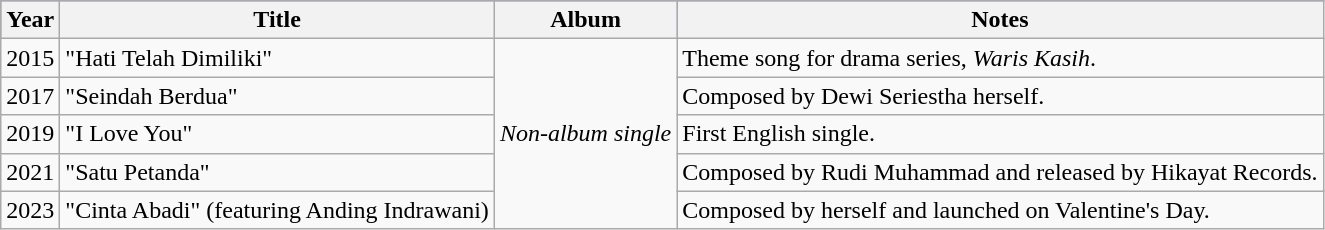<table class="wikitable">
<tr style="background:#96c; text-align:center;">
<th style="text-align:center;">Year</th>
<th>Title</th>
<th>Album</th>
<th>Notes</th>
</tr>
<tr>
<td>2015</td>
<td>"Hati Telah Dimiliki"</td>
<td rowspan="5"><em>Non-album single</em></td>
<td>Theme song for drama series, <em>Waris Kasih</em>.</td>
</tr>
<tr>
<td>2017</td>
<td>"Seindah Berdua"</td>
<td>Composed by Dewi Seriestha herself.</td>
</tr>
<tr>
<td>2019</td>
<td>"I Love You"</td>
<td>First English single.</td>
</tr>
<tr>
<td>2021</td>
<td>"Satu Petanda"</td>
<td>Composed by Rudi Muhammad and released by Hikayat Records.</td>
</tr>
<tr>
<td>2023</td>
<td>"Cinta Abadi" (featuring Anding Indrawani)</td>
<td>Composed by herself and launched on Valentine's Day.</td>
</tr>
</table>
